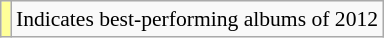<table class="wikitable" style="font-size:90%;">
<tr>
<td style="background-color:#FFFF99"></td>
<td>Indicates best-performing albums of 2012</td>
</tr>
</table>
